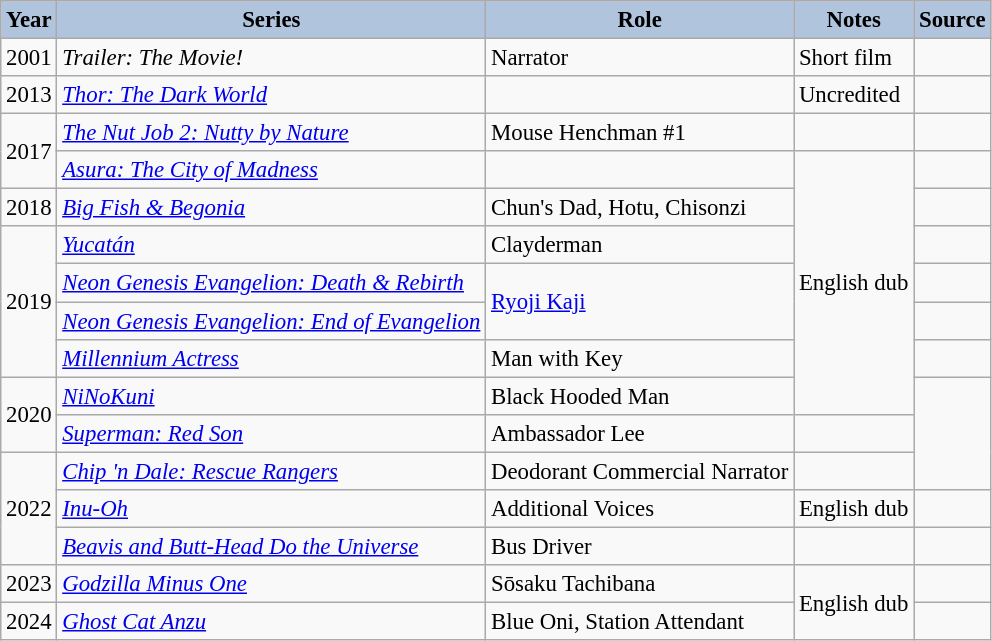<table class="wikitable sortable plainrowheaders" style="width=95%;  font-size: 95%;">
<tr>
<th style="background:#b0c4de;">Year</th>
<th style="background:#b0c4de;">Series</th>
<th style="background:#b0c4de;">Role</th>
<th style="background:#b0c4de;" class="unsortable">Notes</th>
<th style="background:#b0c4de;" class="unsortable">Source</th>
</tr>
<tr>
<td>2001</td>
<td><em>Trailer: The Movie!</em></td>
<td>Narrator</td>
<td>Short film</td>
<td></td>
</tr>
<tr>
<td>2013</td>
<td><em><a href='#'>Thor: The Dark World</a></em></td>
<td></td>
<td>Uncredited</td>
<td></td>
</tr>
<tr>
<td rowspan="2">2017</td>
<td><em><a href='#'>The Nut Job 2: Nutty by Nature</a></em></td>
<td>Mouse Henchman #1</td>
<td></td>
<td></td>
</tr>
<tr>
<td><em><a href='#'>Asura: The City of Madness</a></em></td>
<td></td>
<td rowspan="7">English dub</td>
<td></td>
</tr>
<tr>
<td>2018</td>
<td><em><a href='#'>Big Fish & Begonia</a></em></td>
<td>Chun's Dad, Hotu, Chisonzi</td>
<td></td>
</tr>
<tr>
<td rowspan="4">2019</td>
<td><em><a href='#'>Yucatán</a></em></td>
<td>Clayderman</td>
<td></td>
</tr>
<tr>
<td><em><a href='#'>Neon Genesis Evangelion: Death & Rebirth</a></em></td>
<td rowspan="2"><a href='#'>Ryoji Kaji</a></td>
<td></td>
</tr>
<tr>
<td><em><a href='#'>Neon Genesis Evangelion: End of Evangelion</a></em></td>
<td></td>
</tr>
<tr>
<td><em><a href='#'>Millennium Actress</a></em></td>
<td>Man with Key</td>
<td></td>
</tr>
<tr>
<td rowspan="2">2020</td>
<td><em><a href='#'>NiNoKuni</a></em></td>
<td>Black Hooded Man</td>
<td rowspan="3"></td>
</tr>
<tr>
<td><em><a href='#'>Superman: Red Son</a></em></td>
<td>Ambassador Lee</td>
<td></td>
</tr>
<tr>
<td rowspan="3">2022</td>
<td><em><a href='#'>Chip 'n Dale: Rescue Rangers</a></em></td>
<td>Deodorant Commercial Narrator</td>
<td></td>
</tr>
<tr>
<td><em><a href='#'>Inu-Oh</a></em></td>
<td>Additional Voices</td>
<td>English dub</td>
<td></td>
</tr>
<tr>
<td><em><a href='#'>Beavis and Butt-Head Do the Universe</a></em></td>
<td>Bus Driver</td>
<td></td>
<td></td>
</tr>
<tr>
<td>2023</td>
<td><em><a href='#'>Godzilla Minus One</a></em></td>
<td>Sōsaku Tachibana</td>
<td rowspan="2">English dub</td>
<td></td>
</tr>
<tr>
<td>2024</td>
<td><a href='#'><em>Ghost Cat Anzu</em></a></td>
<td>Blue Oni, Station Attendant</td>
<td></td>
</tr>
</table>
